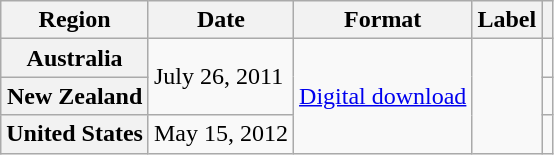<table class="wikitable plainrowheaders">
<tr>
<th scope="col">Region</th>
<th scope="col">Date</th>
<th scope="col">Format</th>
<th scope="col">Label</th>
<th scope="col"></th>
</tr>
<tr>
<th scope="row">Australia</th>
<td rowspan="2">July 26, 2011</td>
<td rowspan="3"><a href='#'>Digital download</a></td>
<td rowspan="3"></td>
<td align="center"></td>
</tr>
<tr>
<th scope="row">New Zealand</th>
<td align="center"></td>
</tr>
<tr>
<th scope="row">United States</th>
<td>May 15, 2012</td>
<td align="center"></td>
</tr>
</table>
